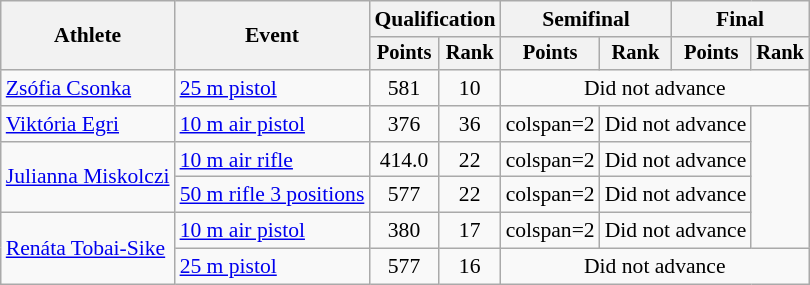<table class="wikitable" style="font-size:90%">
<tr>
<th rowspan="2">Athlete</th>
<th rowspan="2">Event</th>
<th colspan=2>Qualification</th>
<th colspan=2>Semifinal</th>
<th colspan=2>Final</th>
</tr>
<tr style="font-size:95%">
<th>Points</th>
<th>Rank</th>
<th>Points</th>
<th>Rank</th>
<th>Points</th>
<th>Rank</th>
</tr>
<tr align=center>
<td align=left><a href='#'>Zsófia Csonka</a></td>
<td align=left><a href='#'>25 m pistol</a></td>
<td>581</td>
<td>10</td>
<td colspan=4>Did not advance</td>
</tr>
<tr align=center>
<td align=left><a href='#'>Viktória Egri</a></td>
<td align=left><a href='#'>10 m air pistol</a></td>
<td>376</td>
<td>36</td>
<td>colspan=2 </td>
<td colspan=2>Did not advance</td>
</tr>
<tr align=center>
<td align=left rowspan=2><a href='#'>Julianna Miskolczi</a></td>
<td align=left><a href='#'>10 m air rifle</a></td>
<td>414.0</td>
<td>22</td>
<td>colspan=2 </td>
<td colspan=2>Did not advance</td>
</tr>
<tr align=center>
<td align=left><a href='#'>50 m rifle 3 positions</a></td>
<td>577</td>
<td>22</td>
<td>colspan=2 </td>
<td colspan=2>Did not advance</td>
</tr>
<tr align=center>
<td align=left rowspan=2><a href='#'>Renáta Tobai-Sike</a></td>
<td align=left><a href='#'>10 m air pistol</a></td>
<td>380</td>
<td>17</td>
<td>colspan=2 </td>
<td colspan=2>Did not advance</td>
</tr>
<tr align=center>
<td align=left><a href='#'>25 m pistol</a></td>
<td>577</td>
<td>16</td>
<td colspan=4>Did not advance</td>
</tr>
</table>
